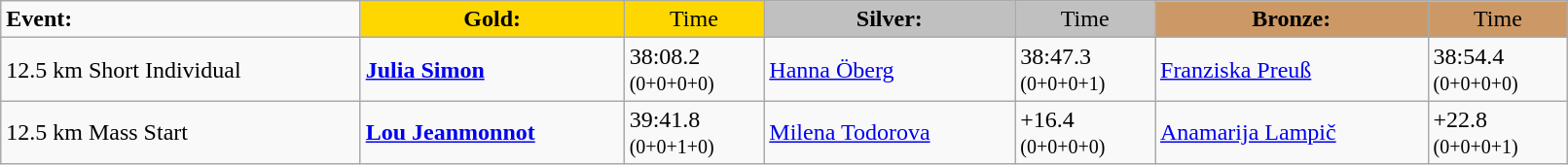<table class="wikitable" width=85%>
<tr>
<td><strong>Event:</strong></td>
<td style="text-align:center;background-color:gold;"><strong>Gold:</strong></td>
<td style="text-align:center;background-color:gold;">Time</td>
<td style="text-align:center;background-color:silver;"><strong>Silver:</strong></td>
<td style="text-align:center;background-color:silver;">Time</td>
<td style="text-align:center;background-color:#CC9966;"><strong>Bronze:</strong></td>
<td style="text-align:center;background-color:#CC9966;">Time</td>
</tr>
<tr>
<td>12.5 km Short Individual<br><em></em></td>
<td><strong><a href='#'>Julia Simon</a></strong><br><small></small></td>
<td>38:08.2<br><small>(0+0+0+0)</small></td>
<td><a href='#'>Hanna Öberg</a><br><small></small></td>
<td>38:47.3<br><small>(0+0+0+1)</small></td>
<td><a href='#'>Franziska Preuß</a><br><small></small></td>
<td>38:54.4<br><small>(0+0+0+0)</small></td>
</tr>
<tr>
<td>12.5 km Mass Start<br><em></em></td>
<td><strong><a href='#'>Lou Jeanmonnot</a></strong><br><small></small></td>
<td>39:41.8<br><small>(0+0+1+0)</small></td>
<td><a href='#'>Milena Todorova</a><br><small></small></td>
<td>+16.4<br><small>(0+0+0+0)</small></td>
<td><a href='#'>Anamarija Lampič</a><br><small></small></td>
<td>+22.8<br><small>(0+0+0+1)</small></td>
</tr>
</table>
